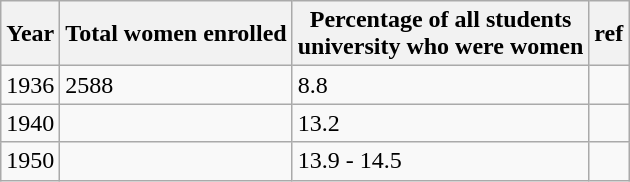<table class="wikitable">
<tr>
<th>Year</th>
<th>Total women enrolled</th>
<th>Percentage of all students<br>university who were women</th>
<th>ref</th>
</tr>
<tr>
<td>1936</td>
<td>2588</td>
<td>8.8</td>
<td></td>
</tr>
<tr>
<td>1940</td>
<td></td>
<td>13.2</td>
<td></td>
</tr>
<tr>
<td>1950</td>
<td></td>
<td>13.9 - 14.5</td>
<td></td>
</tr>
</table>
